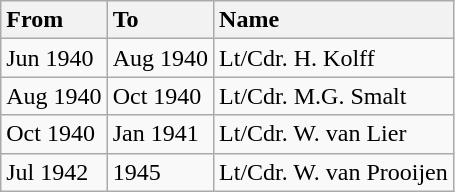<table class="wikitable">
<tr>
<th style="text-align: left;">From</th>
<th style="text-align: left;">To</th>
<th style="text-align: left;">Name</th>
</tr>
<tr>
<td>Jun 1940</td>
<td>Aug 1940</td>
<td>Lt/Cdr. H. Kolff</td>
</tr>
<tr>
<td>Aug 1940</td>
<td>Oct 1940</td>
<td>Lt/Cdr. M.G. Smalt</td>
</tr>
<tr>
<td>Oct 1940</td>
<td>Jan 1941</td>
<td>Lt/Cdr. W. van Lier</td>
</tr>
<tr>
<td>Jul 1942</td>
<td>1945</td>
<td>Lt/Cdr. W. van Prooijen</td>
</tr>
</table>
